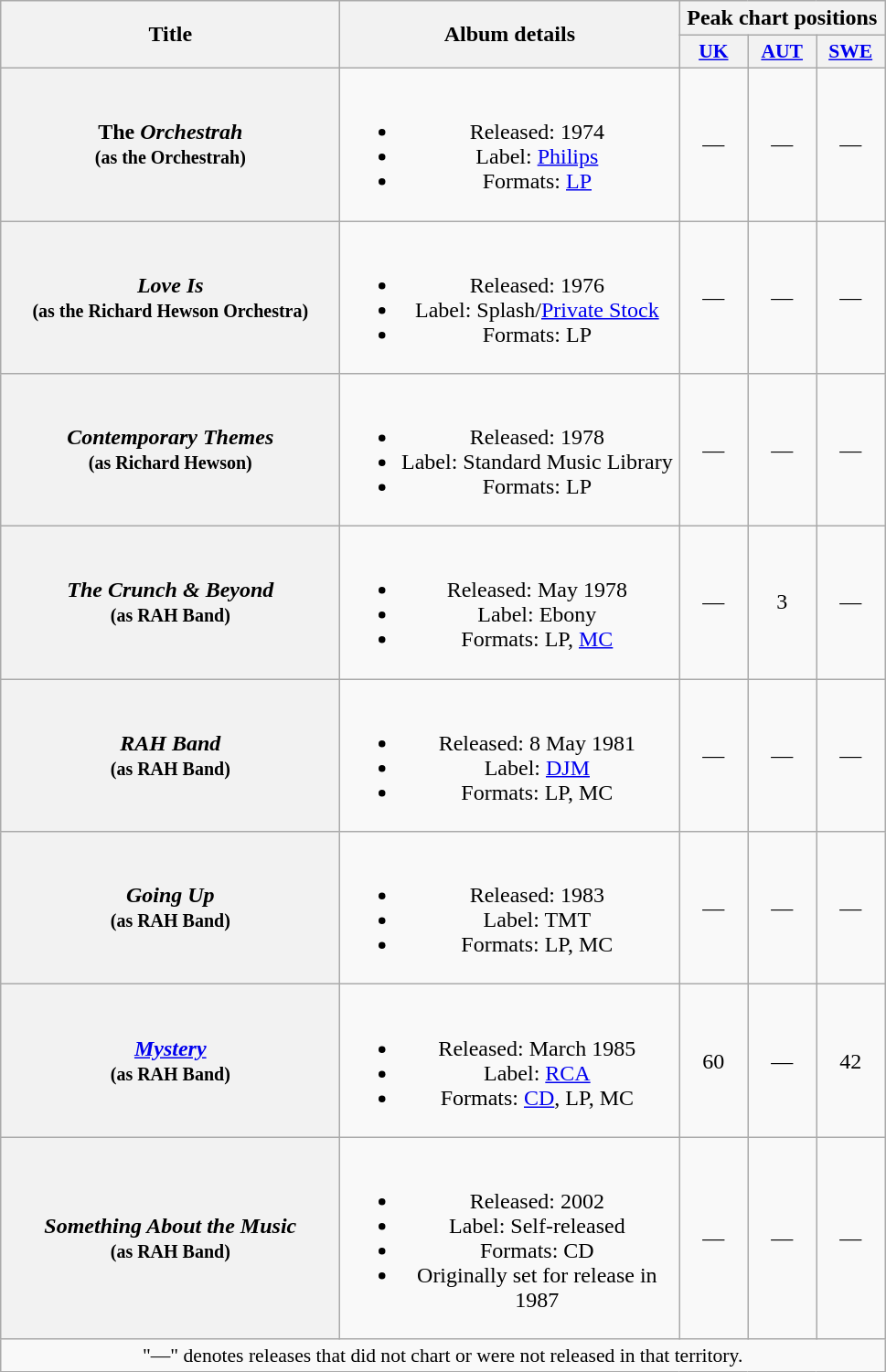<table class="wikitable plainrowheaders" style="text-align:center;">
<tr>
<th rowspan="2" scope="col" style="width:15em;">Title</th>
<th rowspan="2" scope="col" style="width:15em;">Album details</th>
<th colspan="3">Peak chart positions</th>
</tr>
<tr>
<th scope="col" style="width:3em;font-size:90%;"><a href='#'>UK</a><br></th>
<th scope="col" style="width:3em;font-size:90%;"><a href='#'>AUT</a><br></th>
<th scope="col" style="width:3em;font-size:90%;"><a href='#'>SWE</a><br></th>
</tr>
<tr>
<th scope="row">The <em>Orchestrah</em><br><small>(as the Orchestrah)</small></th>
<td><br><ul><li>Released: 1974</li><li>Label: <a href='#'>Philips</a></li><li>Formats: <a href='#'>LP</a></li></ul></td>
<td>—</td>
<td>—</td>
<td>—</td>
</tr>
<tr>
<th scope="row"><em>Love Is</em><br><small>(as the Richard Hewson Orchestra)</small></th>
<td><br><ul><li>Released: 1976</li><li>Label: Splash/<a href='#'>Private Stock</a></li><li>Formats: LP</li></ul></td>
<td>—</td>
<td>—</td>
<td>—</td>
</tr>
<tr>
<th scope="row"><em>Contemporary Themes</em><br><small>(as Richard Hewson)</small></th>
<td><br><ul><li>Released: 1978</li><li>Label: Standard Music Library</li><li>Formats: LP</li></ul></td>
<td>—</td>
<td>—</td>
<td>—</td>
</tr>
<tr>
<th scope="row"><em>The Crunch & Beyond</em><br><small>(as RAH Band)</small></th>
<td><br><ul><li>Released: May 1978</li><li>Label: Ebony</li><li>Formats: LP, <a href='#'>MC</a></li></ul></td>
<td>—</td>
<td>3</td>
<td>—</td>
</tr>
<tr>
<th scope="row"><em>RAH Band</em><br><small>(as RAH Band)</small></th>
<td><br><ul><li>Released: 8 May 1981</li><li>Label: <a href='#'>DJM</a></li><li>Formats: LP, MC</li></ul></td>
<td>—</td>
<td>—</td>
<td>—</td>
</tr>
<tr>
<th scope="row"><em>Going Up</em><br><small>(as RAH Band)</small></th>
<td><br><ul><li>Released: 1983</li><li>Label: TMT</li><li>Formats: LP, MC</li></ul></td>
<td>—</td>
<td>—</td>
<td>—</td>
</tr>
<tr>
<th scope="row"><em><a href='#'>Mystery</a></em><br><small>(as RAH Band)</small></th>
<td><br><ul><li>Released: March 1985</li><li>Label: <a href='#'>RCA</a></li><li>Formats: <a href='#'>CD</a>, LP, MC</li></ul></td>
<td>60</td>
<td>—</td>
<td>42</td>
</tr>
<tr>
<th scope="row"><em>Something About the Music</em><br><small>(as RAH Band)</small></th>
<td><br><ul><li>Released: 2002</li><li>Label: Self-released</li><li>Formats: CD</li><li>Originally set for release in 1987</li></ul></td>
<td>—</td>
<td>—</td>
<td>—</td>
</tr>
<tr>
<td colspan="5" style="font-size:90%">"—" denotes releases that did not chart or were not released in that territory.</td>
</tr>
</table>
